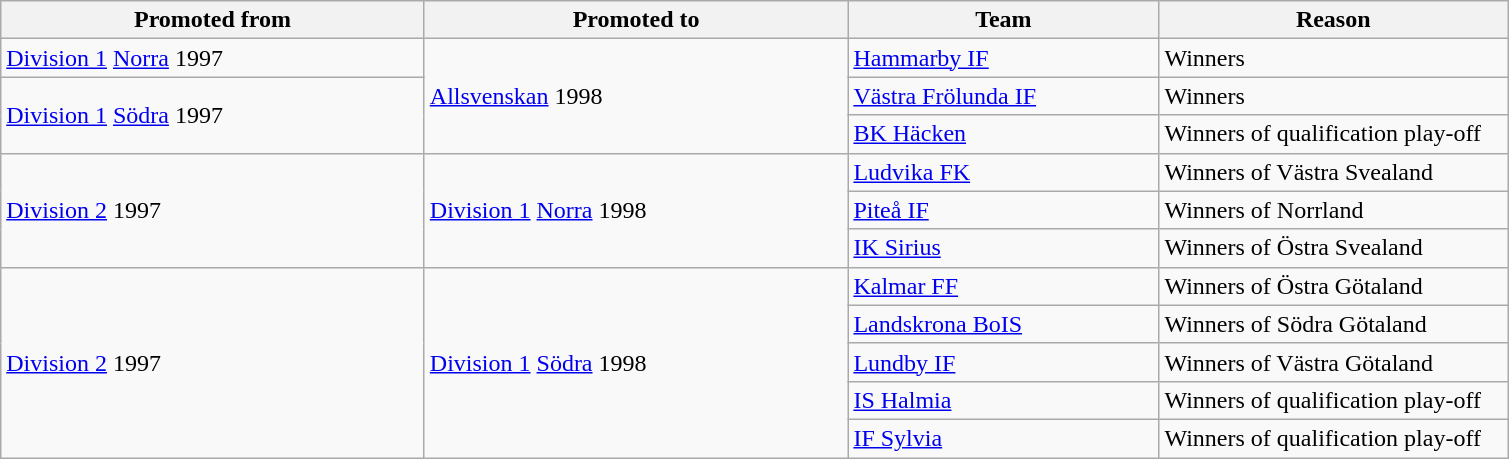<table class="wikitable" style="text-align: left">
<tr>
<th style="width: 275px;">Promoted from</th>
<th style="width: 275px;">Promoted to</th>
<th style="width: 200px;">Team</th>
<th style="width: 225px;">Reason</th>
</tr>
<tr>
<td><a href='#'>Division 1</a> <a href='#'>Norra</a> 1997</td>
<td rowspan="3"><a href='#'>Allsvenskan</a> 1998</td>
<td><a href='#'>Hammarby IF</a></td>
<td>Winners</td>
</tr>
<tr>
<td rowspan="2"><a href='#'>Division 1</a> <a href='#'>Södra</a> 1997</td>
<td><a href='#'>Västra Frölunda IF</a></td>
<td>Winners</td>
</tr>
<tr>
<td><a href='#'>BK Häcken</a></td>
<td>Winners of qualification play-off</td>
</tr>
<tr>
<td rowspan="3"><a href='#'>Division 2</a> 1997</td>
<td rowspan="3"><a href='#'>Division 1</a> <a href='#'>Norra</a> 1998</td>
<td><a href='#'>Ludvika FK</a></td>
<td>Winners of Västra Svealand</td>
</tr>
<tr>
<td><a href='#'>Piteå IF</a></td>
<td>Winners of Norrland</td>
</tr>
<tr>
<td><a href='#'>IK Sirius</a></td>
<td>Winners of Östra Svealand</td>
</tr>
<tr>
<td rowspan="5"><a href='#'>Division 2</a> 1997</td>
<td rowspan="5"><a href='#'>Division 1</a> <a href='#'>Södra</a> 1998</td>
<td><a href='#'>Kalmar FF</a></td>
<td>Winners of Östra Götaland</td>
</tr>
<tr>
<td><a href='#'>Landskrona BoIS</a></td>
<td>Winners of Södra Götaland</td>
</tr>
<tr>
<td><a href='#'>Lundby IF</a></td>
<td>Winners of Västra Götaland</td>
</tr>
<tr>
<td><a href='#'>IS Halmia</a></td>
<td>Winners of qualification play-off</td>
</tr>
<tr>
<td><a href='#'>IF Sylvia</a></td>
<td>Winners of qualification play-off</td>
</tr>
</table>
